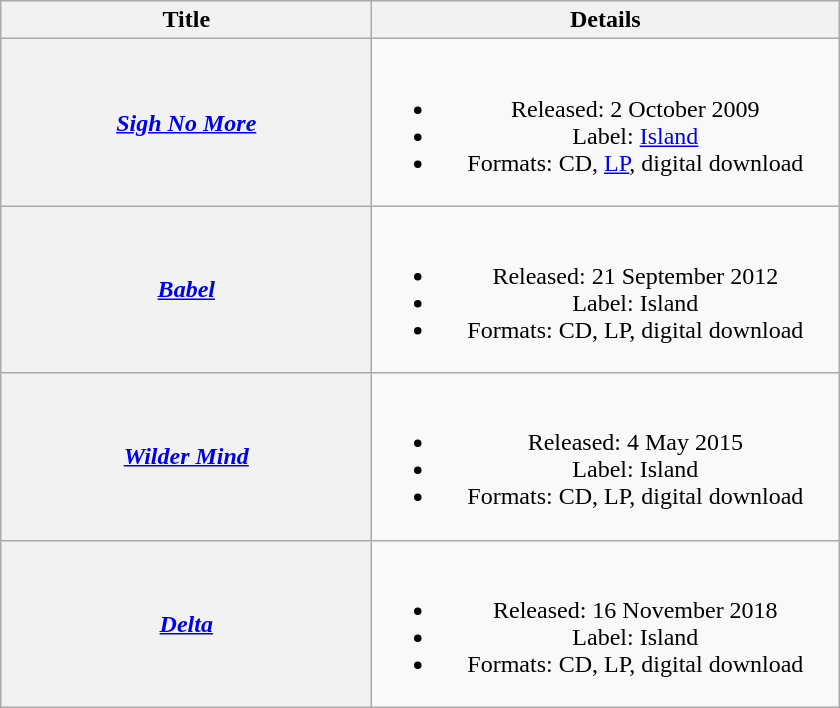<table class="wikitable plainrowheaders" style="text-align:center;">
<tr>
<th scope="col" style="width:15em;">Title</th>
<th scope="col" style="width:19em;">Details</th>
</tr>
<tr>
<th scope="row"><em><a href='#'>Sigh No More</a></em></th>
<td><br><ul><li>Released: 2 October 2009</li><li>Label: <a href='#'>Island</a></li><li>Formats: CD, <a href='#'>LP</a>, digital download</li></ul></td>
</tr>
<tr>
<th scope="row"><em><a href='#'>Babel</a></em></th>
<td><br><ul><li>Released: 21 September 2012</li><li>Label: Island</li><li>Formats: CD, LP, digital download</li></ul></td>
</tr>
<tr>
<th scope="row"><em><a href='#'>Wilder Mind</a></em></th>
<td><br><ul><li>Released: 4 May 2015</li><li>Label: Island</li><li>Formats: CD, LP, digital download</li></ul></td>
</tr>
<tr>
<th scope="row"><em><a href='#'>Delta</a></em></th>
<td><br><ul><li>Released: 16 November 2018</li><li>Label: Island</li><li>Formats: CD, LP, digital download</li></ul></td>
</tr>
</table>
